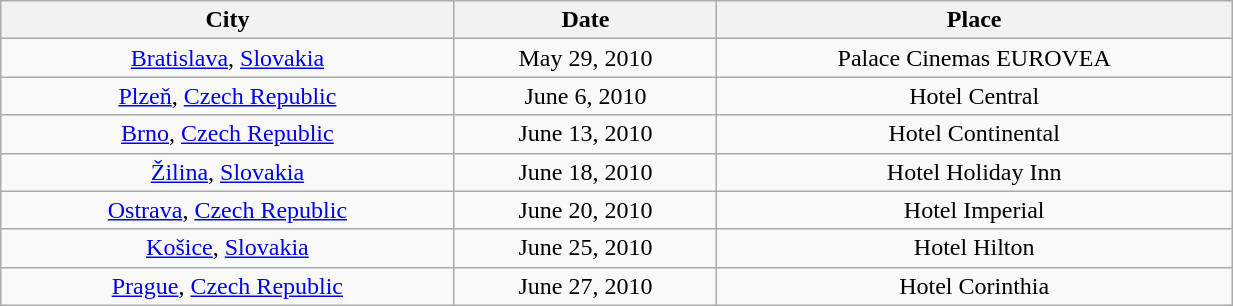<table class="wikitable" style="text-align:center; width:65%;">
<tr>
<th>City</th>
<th>Date</th>
<th>Place</th>
</tr>
<tr>
<td><a href='#'>Bratislava</a>, <a href='#'>Slovakia</a></td>
<td>May 29, 2010</td>
<td>Palace Cinemas EUROVEA</td>
</tr>
<tr>
<td><a href='#'>Plzeň</a>, <a href='#'>Czech Republic</a></td>
<td>June 6, 2010</td>
<td>Hotel Central</td>
</tr>
<tr>
<td><a href='#'>Brno</a>, <a href='#'>Czech Republic</a></td>
<td>June 13, 2010</td>
<td>Hotel Continental</td>
</tr>
<tr>
<td><a href='#'>Žilina</a>, <a href='#'>Slovakia</a></td>
<td>June 18, 2010</td>
<td>Hotel Holiday Inn</td>
</tr>
<tr>
<td><a href='#'>Ostrava</a>, <a href='#'>Czech Republic</a></td>
<td>June 20, 2010</td>
<td>Hotel Imperial</td>
</tr>
<tr>
<td><a href='#'>Košice</a>, <a href='#'>Slovakia</a></td>
<td>June 25, 2010</td>
<td>Hotel Hilton</td>
</tr>
<tr>
<td><a href='#'>Prague</a>, <a href='#'>Czech Republic</a></td>
<td>June 27, 2010</td>
<td>Hotel Corinthia</td>
</tr>
</table>
